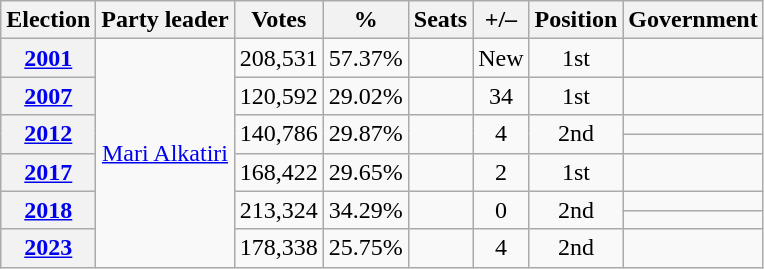<table class=wikitable style=text-align:center>
<tr>
<th>Election</th>
<th>Party leader</th>
<th>Votes</th>
<th>%</th>
<th>Seats</th>
<th>+/–</th>
<th>Position</th>
<th>Government</th>
</tr>
<tr>
<th><a href='#'>2001</a></th>
<td rowspan="8"><a href='#'>Mari Alkatiri</a></td>
<td>208,531</td>
<td>57.37%</td>
<td></td>
<td>New</td>
<td> 1st</td>
<td></td>
</tr>
<tr>
<th><a href='#'>2007</a></th>
<td>120,592</td>
<td>29.02%</td>
<td></td>
<td> 34</td>
<td> 1st</td>
<td></td>
</tr>
<tr>
<th rowspan="2"><a href='#'>2012</a></th>
<td rowspan="2">140,786</td>
<td rowspan="2">29.87%</td>
<td rowspan="2"></td>
<td rowspan="2"> 4</td>
<td rowspan="2"> 2nd</td>
<td> </td>
</tr>
<tr>
<td> </td>
</tr>
<tr>
<th><a href='#'>2017</a></th>
<td>168,422</td>
<td>29.65%</td>
<td></td>
<td> 2</td>
<td> 1st</td>
<td></td>
</tr>
<tr>
<th rowspan="2"><a href='#'>2018</a></th>
<td rowspan="2">213,324</td>
<td rowspan="2">34.29%</td>
<td rowspan="2"></td>
<td rowspan="2"> 0</td>
<td rowspan="2"> 2nd</td>
<td> </td>
</tr>
<tr>
<td> </td>
</tr>
<tr>
<th><a href='#'>2023</a></th>
<td>178,338</td>
<td>25.75%</td>
<td></td>
<td> 4</td>
<td> 2nd</td>
<td></td>
</tr>
</table>
